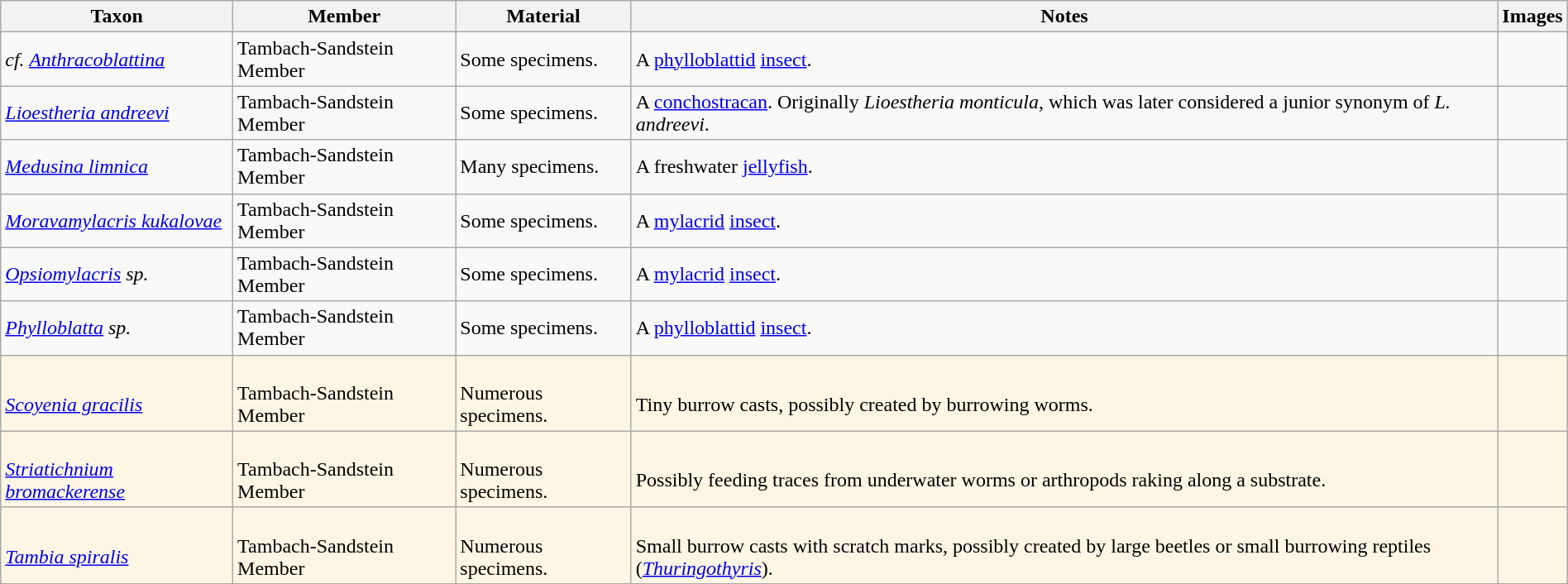<table class="wikitable sortable" align="center" width="100%">
<tr>
<th>Taxon</th>
<th>Member</th>
<th class="unsortable">Material</th>
<th class="unsortable">Notes</th>
<th class="unsortable">Images</th>
</tr>
<tr>
<td><em>cf. <a href='#'>Anthracoblattina</a></em></td>
<td>Tambach-Sandstein Member</td>
<td>Some specimens.</td>
<td>A <a href='#'>phylloblattid</a> <a href='#'>insect</a>.</td>
<td></td>
</tr>
<tr>
<td><em><a href='#'>Lioestheria andreevi</a></em></td>
<td>Tambach-Sandstein Member</td>
<td>Some specimens.</td>
<td>A <a href='#'>conchostracan</a>. Originally <em>Lioestheria monticula</em>, which was later considered a junior synonym of <em>L. andreevi</em>.</td>
<td></td>
</tr>
<tr>
<td><em><a href='#'>Medusina limnica</a></em></td>
<td>Tambach-Sandstein Member</td>
<td>Many specimens.</td>
<td>A freshwater <a href='#'>jellyfish</a>.</td>
<td></td>
</tr>
<tr>
<td><em><a href='#'>Moravamylacris kukalovae</a></em></td>
<td>Tambach-Sandstein Member</td>
<td>Some specimens.</td>
<td>A <a href='#'>mylacrid</a> <a href='#'>insect</a>.</td>
<td></td>
</tr>
<tr>
<td><em><a href='#'>Opsiomylacris</a> sp.</em></td>
<td>Tambach-Sandstein Member</td>
<td>Some specimens.</td>
<td>A <a href='#'>mylacrid</a> <a href='#'>insect</a>.</td>
<td></td>
</tr>
<tr>
<td><em><a href='#'>Phylloblatta</a> sp.</em></td>
<td>Tambach-Sandstein Member</td>
<td>Some specimens.</td>
<td>A <a href='#'>phylloblattid</a> <a href='#'>insect</a>.</td>
<td></td>
</tr>
<tr>
<td style="background:#FEF6E4;"><br><em><a href='#'>Scoyenia gracilis</a></em></td>
<td style="background:#FEF6E4;"><br>Tambach-Sandstein Member</td>
<td style="background:#FEF6E4;"><br>Numerous specimens.</td>
<td style="background:#FEF6E4;"><br>Tiny burrow casts, possibly created by burrowing worms.</td>
<td style="background:#FEF6E4;"></td>
</tr>
<tr>
<td style="background:#FEF6E4;"><br><em><a href='#'>Striatichnium bromackerense</a></em></td>
<td style="background:#FEF6E4;"><br>Tambach-Sandstein Member</td>
<td style="background:#FEF6E4;"><br>Numerous specimens.</td>
<td style="background:#FEF6E4;"><br>Possibly feeding traces from underwater worms or arthropods raking along a substrate.</td>
<td style="background:#FEF6E4;"></td>
</tr>
<tr>
<td style="background:#FEF6E4;"><br><em><a href='#'>Tambia spiralis</a></em></td>
<td style="background:#FEF6E4;"><br>Tambach-Sandstein Member</td>
<td style="background:#FEF6E4;"><br>Numerous specimens.</td>
<td style="background:#FEF6E4;"><br>Small burrow casts with scratch marks, possibly created by large beetles or small burrowing reptiles (<em><a href='#'>Thuringothyris</a></em>).</td>
<td style="background:#FEF6E4;"><br></td>
</tr>
<tr>
</tr>
</table>
